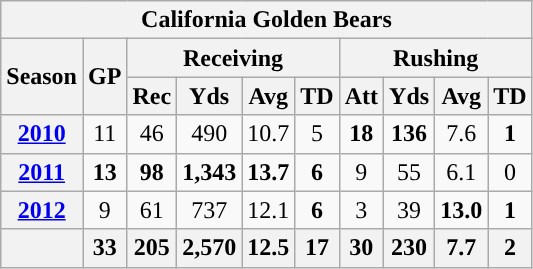<table class="wikitable" style="text-align: center;">
<tr>
<th colspan="13">California Golden Bears</th>
</tr>
<tr>
<th rowspan="2">Season</th>
<th rowspan="2">GP</th>
<th colspan="4">Receiving</th>
<th colspan="4">Rushing</th>
</tr>
<tr>
<th>Rec</th>
<th>Yds</th>
<th>Avg</th>
<th>TD</th>
<th>Att</th>
<th>Yds</th>
<th>Avg</th>
<th>TD</th>
</tr>
<tr>
<th><a href='#'>2010</a></th>
<td>11</td>
<td>46</td>
<td>490</td>
<td>10.7</td>
<td>5</td>
<td><strong>18</strong></td>
<td><strong>136</strong></td>
<td>7.6</td>
<td><strong>1</strong></td>
</tr>
<tr>
<th><a href='#'>2011</a></th>
<td><strong>13</strong></td>
<td><strong>98</strong></td>
<td><strong>1,343</strong></td>
<td><strong>13.7</strong></td>
<td><strong>6</strong></td>
<td>9</td>
<td>55</td>
<td>6.1</td>
<td>0</td>
</tr>
<tr>
<th><a href='#'>2012</a></th>
<td>9</td>
<td>61</td>
<td>737</td>
<td>12.1</td>
<td><strong>6</strong></td>
<td>3</td>
<td>39</td>
<td><strong>13.0</strong></td>
<td><strong>1</strong></td>
</tr>
<tr>
<th></th>
<th>33</th>
<th>205</th>
<th>2,570</th>
<th>12.5</th>
<th>17</th>
<th>30</th>
<th>230</th>
<th>7.7</th>
<th>2</th>
</tr>
</table>
